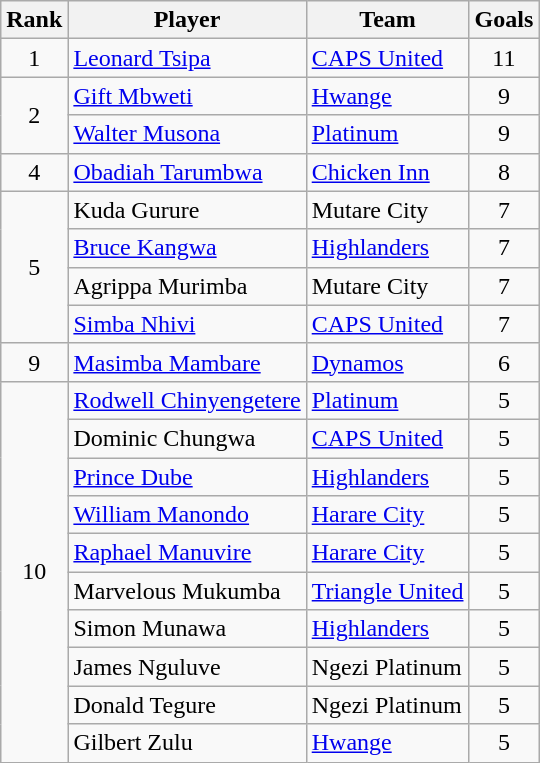<table class="wikitable" style="text-align:left">
<tr>
<th>Rank</th>
<th>Player</th>
<th>Team</th>
<th>Goals</th>
</tr>
<tr>
<td align=center>1</td>
<td> <a href='#'>Leonard Tsipa</a></td>
<td><a href='#'>CAPS United</a></td>
<td align=center>11</td>
</tr>
<tr>
<td rowspan=2 align=center>2</td>
<td> <a href='#'>Gift Mbweti</a></td>
<td><a href='#'>Hwange</a></td>
<td align=center>9</td>
</tr>
<tr>
<td> <a href='#'>Walter Musona</a></td>
<td><a href='#'>Platinum</a></td>
<td align=center>9</td>
</tr>
<tr>
<td align=center>4</td>
<td> <a href='#'>Obadiah Tarumbwa</a></td>
<td><a href='#'>Chicken Inn</a></td>
<td align=center>8</td>
</tr>
<tr>
<td rowspan=4 align=center>5</td>
<td> Kuda Gurure</td>
<td>Mutare City</td>
<td align=center>7</td>
</tr>
<tr>
<td> <a href='#'>Bruce Kangwa</a></td>
<td><a href='#'>Highlanders</a></td>
<td align=center>7</td>
</tr>
<tr>
<td> Agrippa Murimba</td>
<td>Mutare City</td>
<td align=center>7</td>
</tr>
<tr>
<td> <a href='#'>Simba Nhivi</a></td>
<td><a href='#'>CAPS United</a></td>
<td align=center>7</td>
</tr>
<tr>
<td align=center>9</td>
<td> <a href='#'>Masimba Mambare</a></td>
<td><a href='#'>Dynamos</a></td>
<td align=center>6</td>
</tr>
<tr>
<td rowspan=10 align=center>10</td>
<td> <a href='#'>Rodwell Chinyengetere</a></td>
<td><a href='#'>Platinum</a></td>
<td align=center>5</td>
</tr>
<tr>
<td> Dominic Chungwa</td>
<td><a href='#'>CAPS United</a></td>
<td align=center>5</td>
</tr>
<tr>
<td> <a href='#'>Prince Dube</a></td>
<td><a href='#'>Highlanders</a></td>
<td align=center>5</td>
</tr>
<tr>
<td> <a href='#'>William Manondo</a></td>
<td><a href='#'>Harare City</a></td>
<td align=center>5</td>
</tr>
<tr>
<td> <a href='#'>Raphael Manuvire</a></td>
<td><a href='#'>Harare City</a></td>
<td align=center>5</td>
</tr>
<tr>
<td> Marvelous Mukumba</td>
<td><a href='#'>Triangle United</a></td>
<td align=center>5</td>
</tr>
<tr>
<td> Simon Munawa</td>
<td><a href='#'>Highlanders</a></td>
<td align=center>5</td>
</tr>
<tr>
<td> James Nguluve</td>
<td>Ngezi Platinum</td>
<td align=center>5</td>
</tr>
<tr>
<td> Donald Tegure</td>
<td>Ngezi Platinum</td>
<td align=center>5</td>
</tr>
<tr>
<td> Gilbert Zulu</td>
<td><a href='#'>Hwange</a></td>
<td align=center>5</td>
</tr>
</table>
